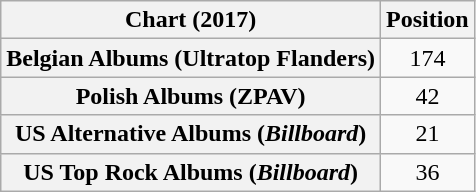<table class="wikitable sortable plainrowheaders" style=text-align:center>
<tr>
<th scope="col">Chart (2017)</th>
<th scope="col">Position</th>
</tr>
<tr>
<th scope="row">Belgian Albums (Ultratop Flanders)</th>
<td>174</td>
</tr>
<tr>
<th scope="row">Polish Albums (ZPAV)</th>
<td>42</td>
</tr>
<tr>
<th scope="row">US Alternative Albums (<em>Billboard</em>)</th>
<td>21</td>
</tr>
<tr>
<th scope="row">US Top Rock Albums (<em>Billboard</em>)</th>
<td>36</td>
</tr>
</table>
